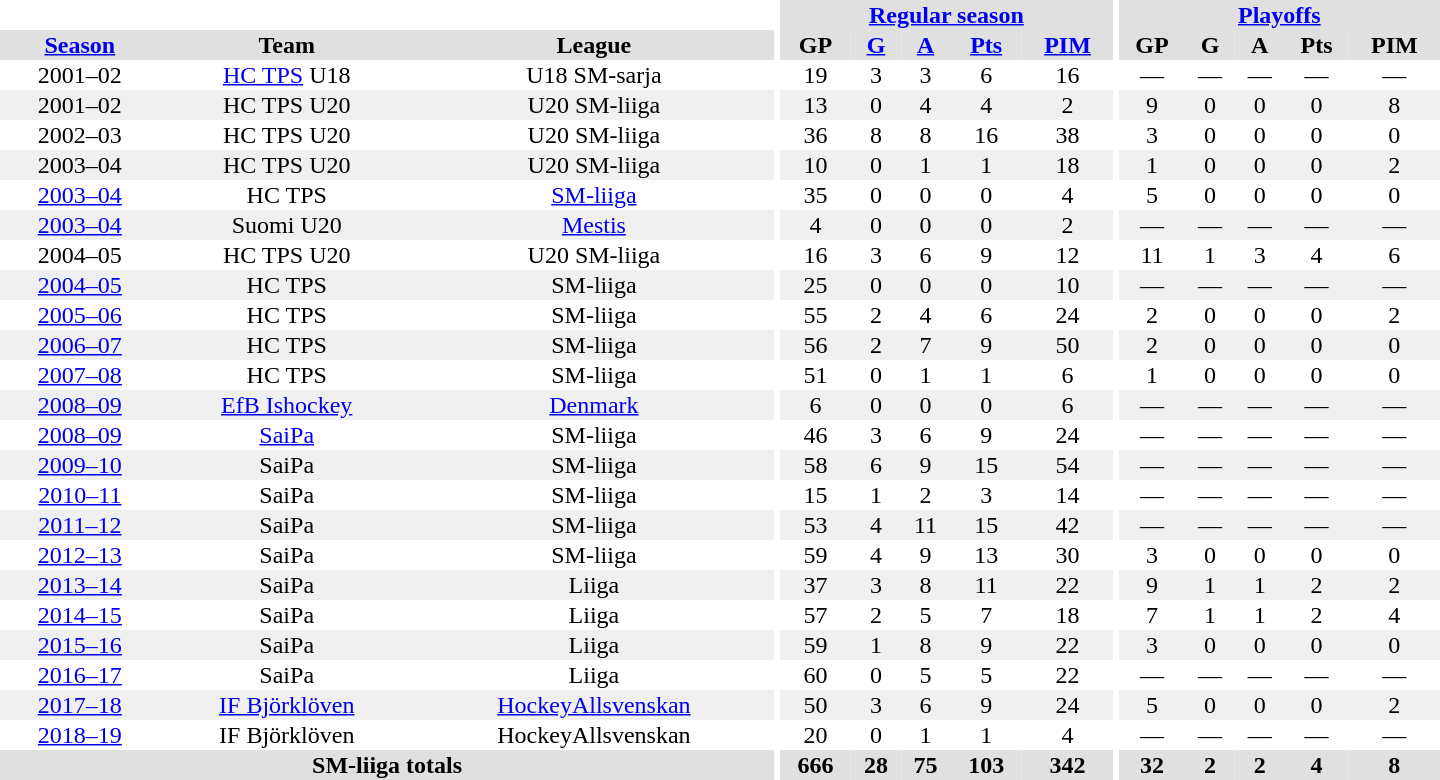<table border="0" cellpadding="1" cellspacing="0" style="text-align:center; width:60em">
<tr bgcolor="#e0e0e0">
<th colspan="3" bgcolor="#ffffff"></th>
<th rowspan="99" bgcolor="#ffffff"></th>
<th colspan="5"><a href='#'>Regular season</a></th>
<th rowspan="99" bgcolor="#ffffff"></th>
<th colspan="5"><a href='#'>Playoffs</a></th>
</tr>
<tr bgcolor="#e0e0e0">
<th><a href='#'>Season</a></th>
<th>Team</th>
<th>League</th>
<th>GP</th>
<th><a href='#'>G</a></th>
<th><a href='#'>A</a></th>
<th><a href='#'>Pts</a></th>
<th><a href='#'>PIM</a></th>
<th>GP</th>
<th>G</th>
<th>A</th>
<th>Pts</th>
<th>PIM</th>
</tr>
<tr>
<td>2001–02</td>
<td><a href='#'>HC TPS</a> U18</td>
<td>U18 SM-sarja</td>
<td>19</td>
<td>3</td>
<td>3</td>
<td>6</td>
<td>16</td>
<td>—</td>
<td>—</td>
<td>—</td>
<td>—</td>
<td>—</td>
</tr>
<tr bgcolor="#f0f0f0">
<td>2001–02</td>
<td>HC TPS U20</td>
<td>U20 SM-liiga</td>
<td>13</td>
<td>0</td>
<td>4</td>
<td>4</td>
<td>2</td>
<td>9</td>
<td>0</td>
<td>0</td>
<td>0</td>
<td>8</td>
</tr>
<tr>
<td>2002–03</td>
<td>HC TPS U20</td>
<td>U20 SM-liiga</td>
<td>36</td>
<td>8</td>
<td>8</td>
<td>16</td>
<td>38</td>
<td>3</td>
<td>0</td>
<td>0</td>
<td>0</td>
<td>0</td>
</tr>
<tr bgcolor="#f0f0f0">
<td>2003–04</td>
<td>HC TPS U20</td>
<td>U20 SM-liiga</td>
<td>10</td>
<td>0</td>
<td>1</td>
<td>1</td>
<td>18</td>
<td>1</td>
<td>0</td>
<td>0</td>
<td>0</td>
<td>2</td>
</tr>
<tr>
<td><a href='#'>2003–04</a></td>
<td>HC TPS</td>
<td><a href='#'>SM-liiga</a></td>
<td>35</td>
<td>0</td>
<td>0</td>
<td>0</td>
<td>4</td>
<td>5</td>
<td>0</td>
<td>0</td>
<td>0</td>
<td>0</td>
</tr>
<tr bgcolor="#f0f0f0">
<td><a href='#'>2003–04</a></td>
<td>Suomi U20</td>
<td><a href='#'>Mestis</a></td>
<td>4</td>
<td>0</td>
<td>0</td>
<td>0</td>
<td>2</td>
<td>—</td>
<td>—</td>
<td>—</td>
<td>—</td>
<td>—</td>
</tr>
<tr>
<td>2004–05</td>
<td>HC TPS U20</td>
<td>U20 SM-liiga</td>
<td>16</td>
<td>3</td>
<td>6</td>
<td>9</td>
<td>12</td>
<td>11</td>
<td>1</td>
<td>3</td>
<td>4</td>
<td>6</td>
</tr>
<tr bgcolor="#f0f0f0">
<td><a href='#'>2004–05</a></td>
<td>HC TPS</td>
<td>SM-liiga</td>
<td>25</td>
<td>0</td>
<td>0</td>
<td>0</td>
<td>10</td>
<td>—</td>
<td>—</td>
<td>—</td>
<td>—</td>
<td>—</td>
</tr>
<tr>
<td><a href='#'>2005–06</a></td>
<td>HC TPS</td>
<td>SM-liiga</td>
<td>55</td>
<td>2</td>
<td>4</td>
<td>6</td>
<td>24</td>
<td>2</td>
<td>0</td>
<td>0</td>
<td>0</td>
<td>2</td>
</tr>
<tr bgcolor="#f0f0f0">
<td><a href='#'>2006–07</a></td>
<td>HC TPS</td>
<td>SM-liiga</td>
<td>56</td>
<td>2</td>
<td>7</td>
<td>9</td>
<td>50</td>
<td>2</td>
<td>0</td>
<td>0</td>
<td>0</td>
<td>0</td>
</tr>
<tr>
<td><a href='#'>2007–08</a></td>
<td>HC TPS</td>
<td>SM-liiga</td>
<td>51</td>
<td>0</td>
<td>1</td>
<td>1</td>
<td>6</td>
<td>1</td>
<td>0</td>
<td>0</td>
<td>0</td>
<td>0</td>
</tr>
<tr bgcolor="#f0f0f0">
<td><a href='#'>2008–09</a></td>
<td><a href='#'>EfB Ishockey</a></td>
<td><a href='#'>Denmark</a></td>
<td>6</td>
<td>0</td>
<td>0</td>
<td>0</td>
<td>6</td>
<td>—</td>
<td>—</td>
<td>—</td>
<td>—</td>
<td>—</td>
</tr>
<tr>
<td><a href='#'>2008–09</a></td>
<td><a href='#'>SaiPa</a></td>
<td>SM-liiga</td>
<td>46</td>
<td>3</td>
<td>6</td>
<td>9</td>
<td>24</td>
<td>—</td>
<td>—</td>
<td>—</td>
<td>—</td>
<td>—</td>
</tr>
<tr bgcolor="#f0f0f0">
<td><a href='#'>2009–10</a></td>
<td>SaiPa</td>
<td>SM-liiga</td>
<td>58</td>
<td>6</td>
<td>9</td>
<td>15</td>
<td>54</td>
<td>—</td>
<td>—</td>
<td>—</td>
<td>—</td>
<td>—</td>
</tr>
<tr>
<td><a href='#'>2010–11</a></td>
<td>SaiPa</td>
<td>SM-liiga</td>
<td>15</td>
<td>1</td>
<td>2</td>
<td>3</td>
<td>14</td>
<td>—</td>
<td>—</td>
<td>—</td>
<td>—</td>
<td>—</td>
</tr>
<tr bgcolor="#f0f0f0">
<td><a href='#'>2011–12</a></td>
<td>SaiPa</td>
<td>SM-liiga</td>
<td>53</td>
<td>4</td>
<td>11</td>
<td>15</td>
<td>42</td>
<td>—</td>
<td>—</td>
<td>—</td>
<td>—</td>
<td>—</td>
</tr>
<tr>
<td><a href='#'>2012–13</a></td>
<td>SaiPa</td>
<td>SM-liiga</td>
<td>59</td>
<td>4</td>
<td>9</td>
<td>13</td>
<td>30</td>
<td>3</td>
<td>0</td>
<td>0</td>
<td>0</td>
<td>0</td>
</tr>
<tr bgcolor="#f0f0f0">
<td><a href='#'>2013–14</a></td>
<td>SaiPa</td>
<td>Liiga</td>
<td>37</td>
<td>3</td>
<td>8</td>
<td>11</td>
<td>22</td>
<td>9</td>
<td>1</td>
<td>1</td>
<td>2</td>
<td>2</td>
</tr>
<tr>
<td><a href='#'>2014–15</a></td>
<td>SaiPa</td>
<td>Liiga</td>
<td>57</td>
<td>2</td>
<td>5</td>
<td>7</td>
<td>18</td>
<td>7</td>
<td>1</td>
<td>1</td>
<td>2</td>
<td>4</td>
</tr>
<tr bgcolor="#f0f0f0">
<td><a href='#'>2015–16</a></td>
<td>SaiPa</td>
<td>Liiga</td>
<td>59</td>
<td>1</td>
<td>8</td>
<td>9</td>
<td>22</td>
<td>3</td>
<td>0</td>
<td>0</td>
<td>0</td>
<td>0</td>
</tr>
<tr>
<td><a href='#'>2016–17</a></td>
<td>SaiPa</td>
<td>Liiga</td>
<td>60</td>
<td>0</td>
<td>5</td>
<td>5</td>
<td>22</td>
<td>—</td>
<td>—</td>
<td>—</td>
<td>—</td>
<td>—</td>
</tr>
<tr bgcolor="#f0f0f0">
<td><a href='#'>2017–18</a></td>
<td><a href='#'>IF Björklöven</a></td>
<td><a href='#'>HockeyAllsvenskan</a></td>
<td>50</td>
<td>3</td>
<td>6</td>
<td>9</td>
<td>24</td>
<td>5</td>
<td>0</td>
<td>0</td>
<td>0</td>
<td>2</td>
</tr>
<tr>
<td><a href='#'>2018–19</a></td>
<td>IF Björklöven</td>
<td>HockeyAllsvenskan</td>
<td>20</td>
<td>0</td>
<td>1</td>
<td>1</td>
<td>4</td>
<td>—</td>
<td>—</td>
<td>—</td>
<td>—</td>
<td>—</td>
</tr>
<tr>
</tr>
<tr ALIGN="center" bgcolor="#e0e0e0">
<th colspan="3">SM-liiga totals</th>
<th ALIGN="center">666</th>
<th ALIGN="center">28</th>
<th ALIGN="center">75</th>
<th ALIGN="center">103</th>
<th ALIGN="center">342</th>
<th ALIGN="center">32</th>
<th ALIGN="center">2</th>
<th ALIGN="center">2</th>
<th ALIGN="center">4</th>
<th ALIGN="center">8</th>
</tr>
</table>
